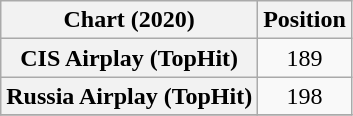<table class="wikitable sortable plainrowheaders" style="text-align:center">
<tr>
<th scope="col">Chart (2020)</th>
<th scope="col">Position</th>
</tr>
<tr>
<th scope="row">CIS Airplay (TopHit)</th>
<td>189</td>
</tr>
<tr>
<th scope="row">Russia Airplay (TopHit)</th>
<td>198</td>
</tr>
<tr>
</tr>
</table>
